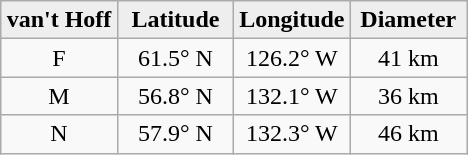<table class="wikitable">
<tr>
<th width="25%" style="background:#eeeeee;">van't Hoff</th>
<th width="25%" style="background:#eeeeee;">Latitude</th>
<th width="25%" style="background:#eeeeee;">Longitude</th>
<th width="25%" style="background:#eeeeee;">Diameter</th>
</tr>
<tr>
<td align="center">F</td>
<td align="center">61.5° N</td>
<td align="center">126.2° W</td>
<td align="center">41 km</td>
</tr>
<tr>
<td align="center">M</td>
<td align="center">56.8° N</td>
<td align="center">132.1° W</td>
<td align="center">36 km</td>
</tr>
<tr>
<td align="center">N</td>
<td align="center">57.9° N</td>
<td align="center">132.3° W</td>
<td align="center">46 km</td>
</tr>
</table>
